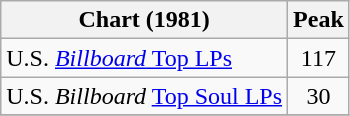<table class="wikitable">
<tr>
<th>Chart (1981)</th>
<th>Peak<br></th>
</tr>
<tr>
<td>U.S. <a href='#'><em>Billboard</em> Top LPs</a></td>
<td align="center">117</td>
</tr>
<tr>
<td>U.S. <em>Billboard</em> <a href='#'>Top Soul LPs</a></td>
<td align="center">30</td>
</tr>
<tr>
</tr>
</table>
